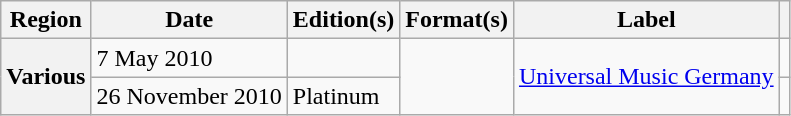<table class="wikitable plainrowheaders">
<tr>
<th scope="col">Region</th>
<th scope="col">Date</th>
<th scope="col">Edition(s)</th>
<th scope="col">Format(s)</th>
<th scope="col">Label</th>
<th scope="col"></th>
</tr>
<tr>
<th rowspan="2" scope="row">Various</th>
<td>7 May 2010</td>
<td></td>
<td rowspan="2"></td>
<td rowspan="2"><a href='#'>Universal Music Germany</a></td>
<td></td>
</tr>
<tr>
<td>26 November 2010</td>
<td>Platinum</td>
<td></td>
</tr>
</table>
